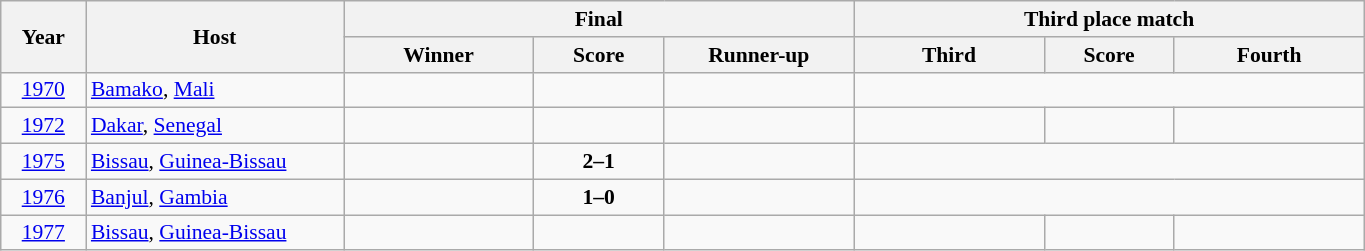<table class=wikitable style=font-size:90%;text-align:center>
<tr>
<th rowspan=2 width= 50>Year</th>
<th rowspan=2 width=165>Host</th>
<th colspan=3>Final</th>
<th colspan=3>Third place match</th>
</tr>
<tr>
<th width=120>Winner</th>
<th width=80>Score</th>
<th width=120>Runner-up</th>
<th width=120>Third</th>
<th width=80>Score</th>
<th width=120>Fourth</th>
</tr>
<tr>
<td><a href='#'>1970</a></td>
<td align=left><a href='#'>Bamako</a>, <a href='#'>Mali</a></td>
<td><strong></strong></td>
<td></td>
<td></td>
<td colspan=3></td>
</tr>
<tr>
<td><a href='#'>1972</a></td>
<td align=left><a href='#'>Dakar</a>, <a href='#'>Senegal</a></td>
<td><strong></strong></td>
<td></td>
<td></td>
<td></td>
<td></td>
<td></td>
</tr>
<tr>
<td><a href='#'>1975</a></td>
<td align=left><a href='#'>Bissau</a>, <a href='#'>Guinea-Bissau</a></td>
<td><strong></strong></td>
<td><strong>2–1</strong></td>
<td></td>
<td colspan=3></td>
</tr>
<tr>
<td><a href='#'>1976</a></td>
<td align=left><a href='#'>Banjul</a>, <a href='#'>Gambia</a></td>
<td><strong></strong></td>
<td><strong>1–0</strong></td>
<td></td>
<td colspan=3></td>
</tr>
<tr>
<td><a href='#'>1977</a></td>
<td align=left><a href='#'>Bissau</a>, <a href='#'>Guinea-Bissau</a></td>
<td><strong></strong></td>
<td></td>
<td></td>
<td></td>
<td></td>
<td></td>
</tr>
</table>
